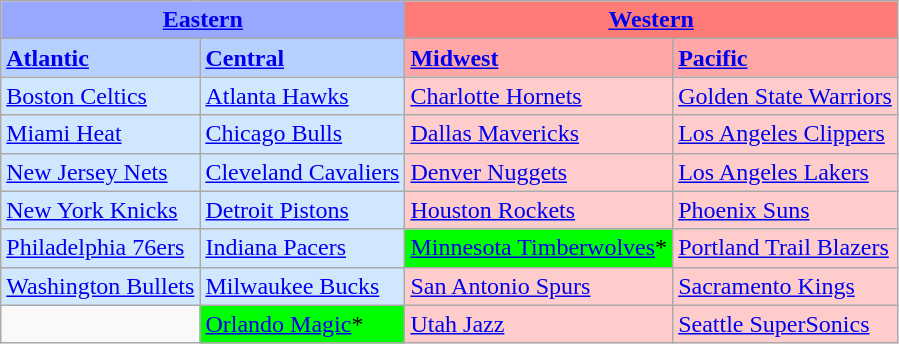<table class="wikitable">
<tr>
<th colspan="2" style="background-color: #99A8FF;"><a href='#'>Eastern</a></th>
<th colspan="2" style="background-color: #FF7B77;"><a href='#'>Western</a></th>
</tr>
<tr>
<td style="background-color: #B7D0FF;"><strong><a href='#'>Atlantic</a></strong></td>
<td style="background-color: #B7D0FF;"><strong><a href='#'>Central</a></strong></td>
<td style="background-color: #FFA7A7;"><strong><a href='#'>Midwest</a></strong></td>
<td style="background-color: #FFA7A7;"><strong><a href='#'>Pacific</a></strong></td>
</tr>
<tr>
<td style="background-color: #D0E7FF;"><a href='#'>Boston Celtics</a></td>
<td style="background-color: #D0E7FF;"><a href='#'>Atlanta Hawks</a></td>
<td style="background-color: #FFCCCC;"><a href='#'>Charlotte Hornets</a></td>
<td style="background-color: #FFCCCC;"><a href='#'>Golden State Warriors</a></td>
</tr>
<tr>
<td style="background-color: #D0E7FF;"><a href='#'>Miami Heat</a></td>
<td style="background-color: #D0E7FF;"><a href='#'>Chicago Bulls</a></td>
<td style="background-color: #FFCCCC;"><a href='#'>Dallas Mavericks</a></td>
<td style="background-color: #FFCCCC;"><a href='#'>Los Angeles Clippers</a></td>
</tr>
<tr>
<td style="background-color: #D0E7FF;"><a href='#'>New Jersey Nets</a></td>
<td style="background-color: #D0E7FF;"><a href='#'>Cleveland Cavaliers</a></td>
<td style="background-color: #FFCCCC;"><a href='#'>Denver Nuggets</a></td>
<td style="background-color: #FFCCCC;"><a href='#'>Los Angeles Lakers</a></td>
</tr>
<tr>
<td style="background-color: #D0E7FF;"><a href='#'>New York Knicks</a></td>
<td style="background-color: #D0E7FF;"><a href='#'>Detroit Pistons</a></td>
<td style="background-color: #FFCCCC;"><a href='#'>Houston Rockets</a></td>
<td style="background-color: #FFCCCC;"><a href='#'>Phoenix Suns</a></td>
</tr>
<tr>
<td style="background-color: #D0E7FF;"><a href='#'>Philadelphia 76ers</a></td>
<td style="background-color: #D0E7FF;"><a href='#'>Indiana Pacers</a></td>
<td style="background-color: #00FF00;"><a href='#'>Minnesota Timberwolves</a>*</td>
<td style="background-color: #FFCCCC;"><a href='#'>Portland Trail Blazers</a></td>
</tr>
<tr>
<td style="background-color: #D0E7FF;"><a href='#'>Washington Bullets</a></td>
<td style="background-color: #D0E7FF;"><a href='#'>Milwaukee Bucks</a></td>
<td style="background-color: #FFCCCC;"><a href='#'>San Antonio Spurs</a></td>
<td style="background-color: #FFCCCC;"><a href='#'>Sacramento Kings</a></td>
</tr>
<tr>
<td> </td>
<td style="background-color: #00FF00;"><a href='#'>Orlando Magic</a>*</td>
<td style="background-color: #FFCCCC;"><a href='#'>Utah Jazz</a></td>
<td style="background-color: #FFCCCC;"><a href='#'>Seattle SuperSonics</a></td>
</tr>
</table>
